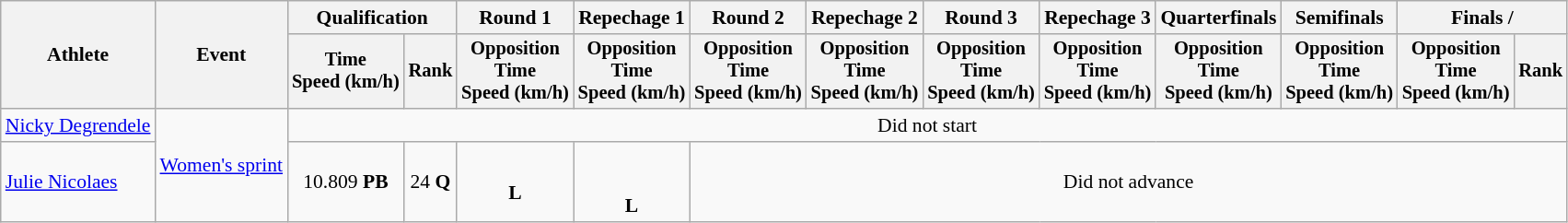<table class=wikitable style=font-size:90%;text-align:center>
<tr>
<th rowspan=2>Athlete</th>
<th rowspan=2>Event</th>
<th colspan=2>Qualification</th>
<th>Round 1</th>
<th>Repechage 1</th>
<th>Round 2</th>
<th>Repechage 2</th>
<th>Round 3</th>
<th>Repechage 3</th>
<th>Quarterfinals</th>
<th>Semifinals</th>
<th colspan=2>Finals / </th>
</tr>
<tr style=font-size:95%>
<th>Time<br>Speed (km/h)</th>
<th>Rank</th>
<th>Opposition<br>Time<br>Speed (km/h)</th>
<th>Opposition<br>Time<br>Speed (km/h)</th>
<th>Opposition<br>Time<br>Speed (km/h)</th>
<th>Opposition<br>Time<br>Speed (km/h)</th>
<th>Opposition<br>Time<br>Speed (km/h)</th>
<th>Opposition<br>Time<br>Speed (km/h)</th>
<th>Opposition<br>Time<br>Speed (km/h)</th>
<th>Opposition<br>Time<br>Speed (km/h)</th>
<th>Opposition<br>Time<br>Speed (km/h)</th>
<th>Rank</th>
</tr>
<tr>
<td align=left><a href='#'>Nicky Degrendele</a></td>
<td align=left rowspan=2><a href='#'>Women's sprint</a></td>
<td colspan=12>Did not start</td>
</tr>
<tr>
<td align=left><a href='#'>Julie Nicolaes</a></td>
<td>10.809 <strong>PB</strong></td>
<td>24 <strong>Q</strong></td>
<td><br><strong>L</strong></td>
<td><br><br><strong>L</strong></td>
<td colspan=8>Did not advance</td>
</tr>
</table>
